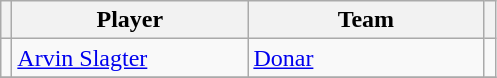<table class="wikitable">
<tr>
<th></th>
<th width=150>Player</th>
<th width=150>Team</th>
<th></th>
</tr>
<tr>
<td></td>
<td> <a href='#'>Arvin Slagter</a></td>
<td><a href='#'>Donar</a></td>
<td></td>
</tr>
<tr>
</tr>
</table>
